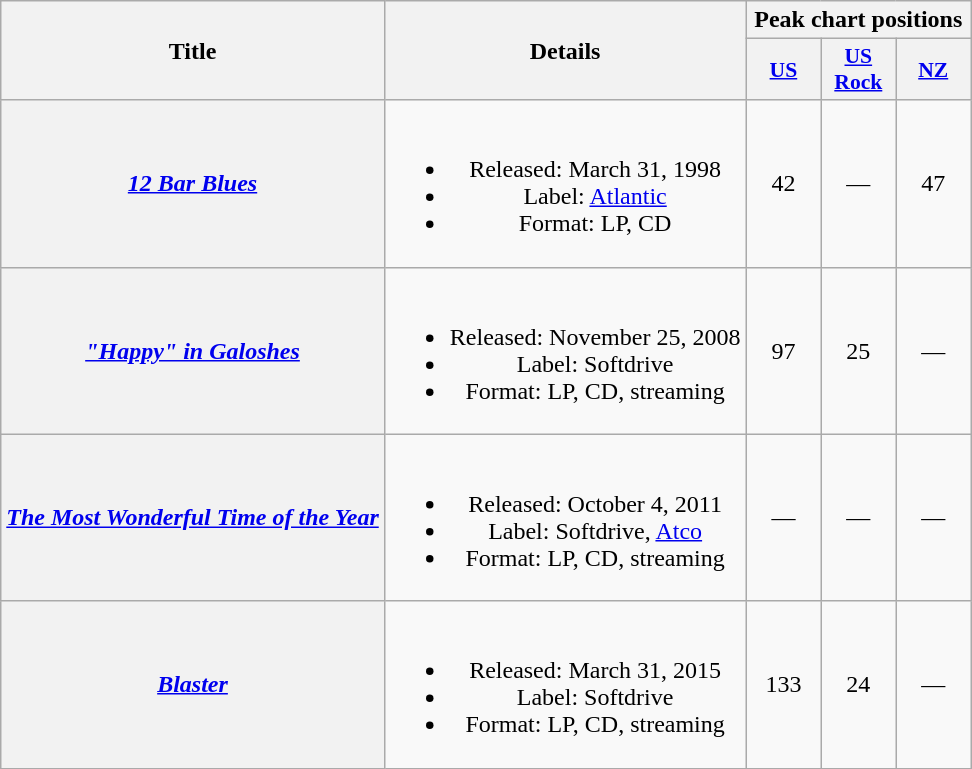<table class="wikitable plainrowheaders" style="text-align:center;">
<tr>
<th rowspan="2">Title</th>
<th rowspan="2">Details</th>
<th colspan="3">Peak chart positions</th>
</tr>
<tr>
<th scope="col" style="width:3em;font-size:90%;"><a href='#'>US</a><br></th>
<th scope="col" style="width:3em;font-size:90%;"><a href='#'>US<br>Rock</a><br></th>
<th scope="col" style="width:3em;font-size:90%;"><a href='#'>NZ</a><br></th>
</tr>
<tr>
<th scope="row"><em><a href='#'>12 Bar Blues</a></em></th>
<td><br><ul><li>Released: March 31, 1998</li><li>Label: <a href='#'>Atlantic</a></li><li>Format: LP, CD</li></ul></td>
<td>42</td>
<td>—</td>
<td>47</td>
</tr>
<tr>
<th scope="row"><em><a href='#'>"Happy" in Galoshes</a></em></th>
<td><br><ul><li>Released: November 25, 2008</li><li>Label: Softdrive</li><li>Format: LP, CD, streaming</li></ul></td>
<td>97</td>
<td>25</td>
<td>—</td>
</tr>
<tr>
<th scope="row"><em><a href='#'>The Most Wonderful Time of the Year</a></em></th>
<td><br><ul><li>Released: October 4, 2011</li><li>Label: Softdrive, <a href='#'>Atco</a></li><li>Format: LP, CD, streaming</li></ul></td>
<td>—</td>
<td>—</td>
<td>—</td>
</tr>
<tr>
<th scope="row"><em><a href='#'>Blaster</a></em><br></th>
<td><br><ul><li>Released: March 31, 2015</li><li>Label: Softdrive</li><li>Format: LP, CD, streaming</li></ul></td>
<td>133</td>
<td>24</td>
<td>—</td>
</tr>
</table>
